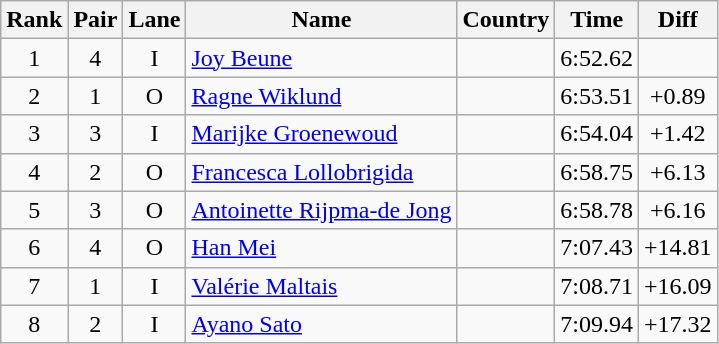<table class="wikitable sortable" style="text-align:center">
<tr>
<th>Rank</th>
<th>Pair</th>
<th>Lane</th>
<th>Name</th>
<th>Country</th>
<th>Time</th>
<th>Diff</th>
</tr>
<tr>
<td>1</td>
<td>4</td>
<td>I</td>
<td align=left><a href='#'>Joy Beune</a></td>
<td align=left></td>
<td>6:52.62</td>
<td></td>
</tr>
<tr>
<td>2</td>
<td>1</td>
<td>O</td>
<td align=left><a href='#'>Ragne Wiklund</a></td>
<td align=left></td>
<td>6:53.51</td>
<td>+0.89</td>
</tr>
<tr>
<td>3</td>
<td>3</td>
<td>I</td>
<td align=left><a href='#'>Marijke Groenewoud</a></td>
<td align=left></td>
<td>6:54.04</td>
<td>+1.42</td>
</tr>
<tr>
<td>4</td>
<td>2</td>
<td>O</td>
<td align=left><a href='#'>Francesca Lollobrigida</a></td>
<td align=left></td>
<td>6:58.75</td>
<td>+6.13</td>
</tr>
<tr>
<td>5</td>
<td>3</td>
<td>O</td>
<td align=left><a href='#'>Antoinette Rijpma-de Jong</a></td>
<td align=left></td>
<td>6:58.78</td>
<td>+6.16</td>
</tr>
<tr>
<td>6</td>
<td>4</td>
<td>O</td>
<td align=left><a href='#'>Han Mei</a></td>
<td align=left></td>
<td>7:07.43</td>
<td>+14.81</td>
</tr>
<tr>
<td>7</td>
<td>1</td>
<td>I</td>
<td align=left><a href='#'>Valérie Maltais</a></td>
<td align=left></td>
<td>7:08.71</td>
<td>+16.09</td>
</tr>
<tr>
<td>8</td>
<td>2</td>
<td>I</td>
<td align=left><a href='#'>Ayano Sato</a></td>
<td align=left></td>
<td>7:09.94</td>
<td>+17.32</td>
</tr>
</table>
